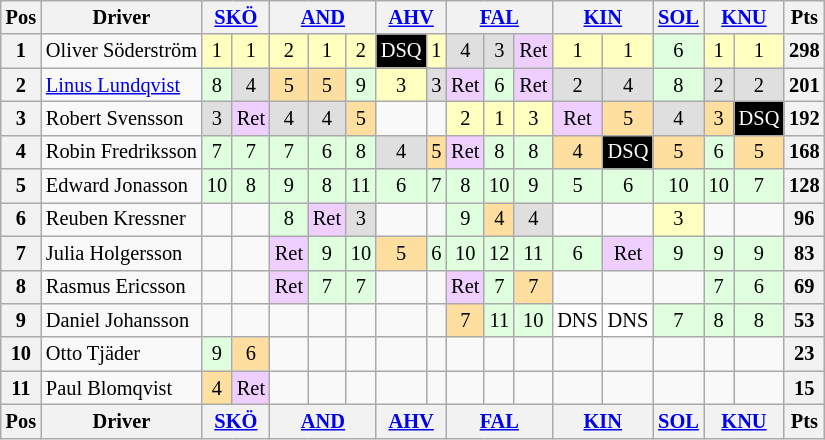<table class="wikitable" style="font-size: 85%; text-align:center">
<tr valign="top">
<th valign="middle">Pos</th>
<th valign="middle">Driver</th>
<th colspan=2><a href='#'>SKÖ</a></th>
<th colspan=3><a href='#'>AND</a></th>
<th colspan=2><a href='#'>AHV</a></th>
<th colspan=3><a href='#'>FAL</a></th>
<th colspan=2><a href='#'>KIN</a></th>
<th colspan=1><a href='#'>SOL</a></th>
<th colspan=2><a href='#'>KNU</a></th>
<th valign="middle">Pts</th>
</tr>
<tr>
<th>1</th>
<td align=left> Oliver Söderström</td>
<td style="background:#ffffbf;">1</td>
<td style="background:#ffffbf;">1</td>
<td style="background:#ffffbf;">2</td>
<td style="background:#ffffbf;">1</td>
<td style="background:#ffffbf;">2</td>
<td style="background:#000000; color:white;">DSQ</td>
<td style="background:#ffffbf;">1</td>
<td style="background:#dfdfdf;">4</td>
<td style="background:#dfdfdf;">3</td>
<td style="background:#efcfff;">Ret</td>
<td style="background:#ffffbf;">1</td>
<td style="background:#ffffbf;">1</td>
<td style="background:#dfffdf;">6</td>
<td style="background:#ffffbf;">1</td>
<td style="background:#ffffbf;">1</td>
<th>298</th>
</tr>
<tr>
<th>2</th>
<td align=left> <a href='#'>Linus Lundqvist</a></td>
<td style="background:#dfffdf;">8</td>
<td style="background:#dfdfdf;">4</td>
<td style="background:#ffdf9f;">5</td>
<td style="background:#ffdf9f;">5</td>
<td style="background:#dfffdf;">9</td>
<td style="background:#ffffbf;">3</td>
<td style="background:#dfdfdf;">3</td>
<td style="background:#efcfff;">Ret</td>
<td style="background:#dfffdf;">6</td>
<td style="background:#efcfff;">Ret</td>
<td style="background:#dfdfdf;">2</td>
<td style="background:#dfdfdf;">4</td>
<td style="background:#dfffdf;">8</td>
<td style="background:#dfdfdf;">2</td>
<td style="background:#dfdfdf;">2</td>
<th>201</th>
</tr>
<tr>
<th>3</th>
<td align=left> Robert Svensson</td>
<td style="background:#dfdfdf;">3</td>
<td style="background:#efcfff;">Ret</td>
<td style="background:#dfdfdf;">4</td>
<td style="background:#dfdfdf;">4</td>
<td style="background:#ffdf9f;">5</td>
<td></td>
<td></td>
<td style="background:#ffffbf;">2</td>
<td style="background:#ffffbf;">1</td>
<td style="background:#ffffbf;">3</td>
<td style="background:#efcfff;">Ret</td>
<td style="background:#ffdf9f;">5</td>
<td style="background:#dfdfdf;">4</td>
<td style="background:#ffdf9f;">3</td>
<td style="background:#000000; color:white;">DSQ</td>
<th>192</th>
</tr>
<tr>
<th>4</th>
<td align=left> Robin Fredriksson</td>
<td style="background:#dfffdf;">7</td>
<td style="background:#dfffdf;">7</td>
<td style="background:#dfffdf;">7</td>
<td style="background:#dfffdf;">6</td>
<td style="background:#dfffdf;">8</td>
<td style="background:#dfdfdf;">4</td>
<td style="background:#ffdf9f;">5</td>
<td style="background:#efcfff;">Ret</td>
<td style="background:#dfffdf;">8</td>
<td style="background:#dfffdf;">8</td>
<td style="background:#ffdf9f;">4</td>
<td style="background:#000000; color:white;">DSQ</td>
<td style="background:#ffdf9f;">5</td>
<td style="background:#dfffdf;">6</td>
<td style="background:#ffdf9f;">5</td>
<th>168</th>
</tr>
<tr>
<th>5</th>
<td align=left> Edward Jonasson</td>
<td style="background:#dfffdf;">10</td>
<td style="background:#dfffdf;">8</td>
<td style="background:#dfffdf;">9</td>
<td style="background:#dfffdf;">8</td>
<td style="background:#dfffdf;">11</td>
<td style="background:#dfffdf;">6</td>
<td style="background:#dfffdf;">7</td>
<td style="background:#dfffdf;">8</td>
<td style="background:#dfffdf;">10</td>
<td style="background:#dfffdf;">9</td>
<td style="background:#dfffdf;">5</td>
<td style="background:#dfffdf;">6</td>
<td style="background:#dfffdf;">10</td>
<td style="background:#dfffdf;">10</td>
<td style="background:#dfffdf;">7</td>
<th>128</th>
</tr>
<tr>
<th>6</th>
<td align=left> Reuben Kressner</td>
<td></td>
<td></td>
<td style="background:#dfffdf;">8</td>
<td style="background:#efcfff;">Ret</td>
<td style="background:#dfdfdf;">3</td>
<td></td>
<td></td>
<td style="background:#dfffdf;">9</td>
<td style="background:#ffdf9f;">4</td>
<td style="background:#dfdfdf;">4</td>
<td></td>
<td></td>
<td style="background:#ffffbf;">3</td>
<td></td>
<td></td>
<th>96</th>
</tr>
<tr>
<th>7</th>
<td align=left> Julia Holgersson</td>
<td></td>
<td></td>
<td style="background:#efcfff;">Ret</td>
<td style="background:#dfffdf;">9</td>
<td style="background:#dfffdf;">10</td>
<td style="background:#ffdf9f;">5</td>
<td style="background:#dfffdf;">6</td>
<td style="background:#dfffdf;">10</td>
<td style="background:#dfffdf;">12</td>
<td style="background:#dfffdf;">11</td>
<td style="background:#dfffdf;">6</td>
<td style="background:#efcfff;">Ret</td>
<td style="background:#dfffdf;">9</td>
<td style="background:#dfffdf;">9</td>
<td style="background:#dfffdf;">9</td>
<th>83</th>
</tr>
<tr>
<th>8</th>
<td align=left> Rasmus Ericsson</td>
<td></td>
<td></td>
<td style="background:#efcfff;">Ret</td>
<td style="background:#dfffdf;">7</td>
<td style="background:#dfffdf;">7</td>
<td></td>
<td></td>
<td style="background:#efcfff;">Ret</td>
<td style="background:#dfffdf;">7</td>
<td style="background:#ffdf9f;">7</td>
<td></td>
<td></td>
<td></td>
<td style="background:#dfffdf;">7</td>
<td style="background:#dfffdf;">6</td>
<th>69</th>
</tr>
<tr>
<th>9</th>
<td align=left> Daniel Johansson</td>
<td></td>
<td></td>
<td></td>
<td></td>
<td></td>
<td></td>
<td></td>
<td style="background:#ffdf9f;">7</td>
<td style="background:#dfffdf;">11</td>
<td style="background:#dfffdf;">10</td>
<td style="background:#ffffff;">DNS</td>
<td style="background:#ffffff;">DNS</td>
<td style="background:#dfffdf;">7</td>
<td style="background:#dfffdf;">8</td>
<td style="background:#dfffdf;">8</td>
<th>53</th>
</tr>
<tr>
<th>10</th>
<td align=left> Otto Tjäder</td>
<td style="background:#dfffdf;">9</td>
<td style="background:#ffdf9f;">6</td>
<td></td>
<td></td>
<td></td>
<td></td>
<td></td>
<td></td>
<td></td>
<td></td>
<td></td>
<td></td>
<td></td>
<td></td>
<td></td>
<th>23</th>
</tr>
<tr>
<th>11</th>
<td align=left>  Paul Blomqvist</td>
<td style="background:#ffdf9f;">4</td>
<td style="background:#efcfff;">Ret</td>
<td></td>
<td></td>
<td></td>
<td></td>
<td></td>
<td></td>
<td></td>
<td></td>
<td></td>
<td></td>
<td></td>
<td></td>
<td></td>
<th>15</th>
</tr>
<tr valign="top">
<th valign="middle">Pos</th>
<th valign="middle">Driver</th>
<th colspan=2><a href='#'>SKÖ</a></th>
<th colspan=3><a href='#'>AND</a></th>
<th colspan=2><a href='#'>AHV</a></th>
<th colspan=3><a href='#'>FAL</a></th>
<th colspan=2><a href='#'>KIN</a></th>
<th colspan=1><a href='#'>SOL</a></th>
<th colspan=2><a href='#'>KNU</a></th>
<th valign="middle">Pts</th>
</tr>
</table>
